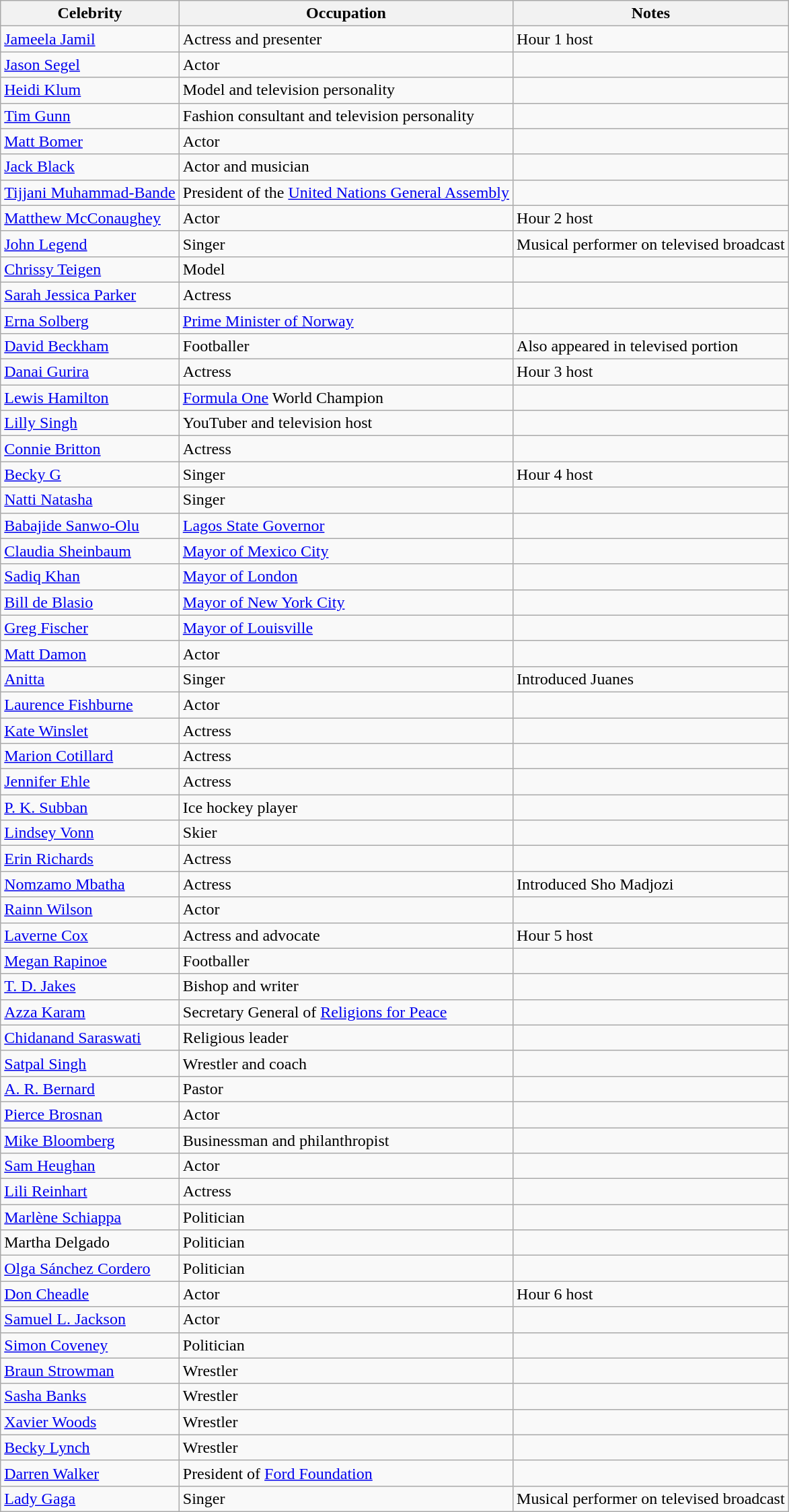<table class="wikitable sortable">
<tr>
<th scope="col">Celebrity</th>
<th scope="col">Occupation</th>
<th>Notes</th>
</tr>
<tr>
<td><a href='#'>Jameela Jamil</a></td>
<td>Actress and presenter</td>
<td>Hour 1 host</td>
</tr>
<tr>
<td><a href='#'>Jason Segel</a></td>
<td>Actor</td>
<td></td>
</tr>
<tr>
<td><a href='#'>Heidi Klum</a></td>
<td>Model and television personality</td>
<td></td>
</tr>
<tr>
<td><a href='#'>Tim Gunn</a></td>
<td>Fashion consultant and television personality</td>
<td></td>
</tr>
<tr>
<td><a href='#'>Matt Bomer</a></td>
<td>Actor</td>
<td></td>
</tr>
<tr>
<td><a href='#'>Jack Black</a></td>
<td>Actor and musician</td>
<td></td>
</tr>
<tr>
<td><a href='#'>Tijjani Muhammad-Bande</a></td>
<td>President of the <a href='#'>United Nations General Assembly</a></td>
<td></td>
</tr>
<tr>
<td><a href='#'>Matthew McConaughey</a></td>
<td>Actor</td>
<td>Hour 2 host</td>
</tr>
<tr>
<td><a href='#'>John Legend</a></td>
<td>Singer</td>
<td>Musical performer on televised broadcast</td>
</tr>
<tr>
<td><a href='#'>Chrissy Teigen</a></td>
<td>Model</td>
<td></td>
</tr>
<tr>
<td><a href='#'>Sarah Jessica Parker</a></td>
<td>Actress</td>
<td></td>
</tr>
<tr>
<td><a href='#'>Erna Solberg</a></td>
<td><a href='#'>Prime Minister of Norway</a></td>
<td></td>
</tr>
<tr>
<td><a href='#'>David Beckham</a></td>
<td>Footballer</td>
<td>Also appeared in televised portion</td>
</tr>
<tr>
<td><a href='#'>Danai Gurira</a></td>
<td>Actress</td>
<td>Hour 3 host</td>
</tr>
<tr>
<td><a href='#'>Lewis Hamilton</a></td>
<td><a href='#'>Formula One</a> World Champion</td>
<td></td>
</tr>
<tr>
<td><a href='#'>Lilly Singh</a></td>
<td>YouTuber and television host</td>
<td></td>
</tr>
<tr>
<td><a href='#'>Connie Britton</a></td>
<td>Actress</td>
<td></td>
</tr>
<tr>
<td><a href='#'>Becky G</a></td>
<td>Singer</td>
<td>Hour 4 host</td>
</tr>
<tr>
<td><a href='#'>Natti Natasha</a></td>
<td>Singer</td>
<td></td>
</tr>
<tr>
<td><a href='#'>Babajide Sanwo-Olu</a></td>
<td><a href='#'>Lagos State Governor</a></td>
<td></td>
</tr>
<tr>
<td><a href='#'>Claudia Sheinbaum</a></td>
<td><a href='#'>Mayor of Mexico City</a></td>
<td></td>
</tr>
<tr>
<td><a href='#'>Sadiq Khan</a></td>
<td><a href='#'>Mayor of London</a></td>
<td></td>
</tr>
<tr>
<td><a href='#'>Bill de Blasio</a></td>
<td><a href='#'>Mayor of New York City</a></td>
<td></td>
</tr>
<tr>
<td><a href='#'>Greg Fischer</a></td>
<td><a href='#'>Mayor of Louisville</a></td>
<td></td>
</tr>
<tr>
<td><a href='#'>Matt Damon</a></td>
<td>Actor</td>
<td></td>
</tr>
<tr>
<td><a href='#'>Anitta</a></td>
<td>Singer</td>
<td>Introduced Juanes</td>
</tr>
<tr>
<td><a href='#'>Laurence Fishburne</a></td>
<td>Actor</td>
<td></td>
</tr>
<tr>
<td><a href='#'>Kate Winslet</a></td>
<td>Actress</td>
<td></td>
</tr>
<tr>
<td><a href='#'>Marion Cotillard</a></td>
<td>Actress</td>
<td></td>
</tr>
<tr>
<td><a href='#'>Jennifer Ehle</a></td>
<td>Actress</td>
<td></td>
</tr>
<tr>
<td><a href='#'>P. K. Subban</a></td>
<td>Ice hockey player</td>
<td></td>
</tr>
<tr>
<td><a href='#'>Lindsey Vonn</a></td>
<td>Skier</td>
<td></td>
</tr>
<tr>
<td><a href='#'>Erin Richards</a></td>
<td>Actress</td>
<td></td>
</tr>
<tr>
<td><a href='#'>Nomzamo Mbatha</a></td>
<td>Actress</td>
<td>Introduced Sho Madjozi</td>
</tr>
<tr>
<td><a href='#'>Rainn Wilson</a></td>
<td>Actor</td>
<td></td>
</tr>
<tr>
<td><a href='#'>Laverne Cox</a></td>
<td>Actress and advocate</td>
<td>Hour 5 host</td>
</tr>
<tr>
<td><a href='#'>Megan Rapinoe</a></td>
<td>Footballer</td>
<td></td>
</tr>
<tr>
<td><a href='#'>T. D. Jakes</a></td>
<td>Bishop and writer</td>
<td></td>
</tr>
<tr>
<td><a href='#'>Azza Karam</a></td>
<td>Secretary General of <a href='#'>Religions for Peace</a></td>
<td></td>
</tr>
<tr>
<td><a href='#'>Chidanand Saraswati</a></td>
<td>Religious leader</td>
<td></td>
</tr>
<tr>
<td><a href='#'>Satpal Singh</a></td>
<td>Wrestler and coach</td>
<td></td>
</tr>
<tr>
<td><a href='#'>A. R. Bernard</a></td>
<td>Pastor</td>
<td></td>
</tr>
<tr>
<td><a href='#'>Pierce Brosnan</a></td>
<td>Actor</td>
<td></td>
</tr>
<tr>
<td><a href='#'>Mike Bloomberg</a></td>
<td>Businessman and philanthropist</td>
<td></td>
</tr>
<tr>
<td><a href='#'>Sam Heughan</a></td>
<td>Actor</td>
<td></td>
</tr>
<tr>
<td><a href='#'>Lili Reinhart</a></td>
<td>Actress</td>
<td></td>
</tr>
<tr>
<td><a href='#'>Marlène Schiappa</a></td>
<td>Politician</td>
<td></td>
</tr>
<tr>
<td>Martha Delgado</td>
<td>Politician</td>
<td></td>
</tr>
<tr>
<td><a href='#'>Olga Sánchez Cordero</a></td>
<td>Politician</td>
<td></td>
</tr>
<tr>
<td><a href='#'>Don Cheadle</a></td>
<td>Actor</td>
<td>Hour 6 host</td>
</tr>
<tr>
<td><a href='#'>Samuel L. Jackson</a></td>
<td>Actor</td>
<td></td>
</tr>
<tr>
<td><a href='#'>Simon Coveney</a></td>
<td>Politician</td>
<td></td>
</tr>
<tr>
<td><a href='#'>Braun Strowman</a></td>
<td>Wrestler</td>
<td></td>
</tr>
<tr>
<td><a href='#'>Sasha Banks</a></td>
<td>Wrestler</td>
<td></td>
</tr>
<tr>
<td><a href='#'>Xavier Woods</a></td>
<td>Wrestler</td>
<td></td>
</tr>
<tr>
<td><a href='#'>Becky Lynch</a></td>
<td>Wrestler</td>
<td></td>
</tr>
<tr>
<td><a href='#'>Darren Walker</a></td>
<td>President of <a href='#'>Ford Foundation</a></td>
<td></td>
</tr>
<tr>
<td><a href='#'>Lady Gaga</a></td>
<td>Singer</td>
<td>Musical performer on televised broadcast</td>
</tr>
</table>
